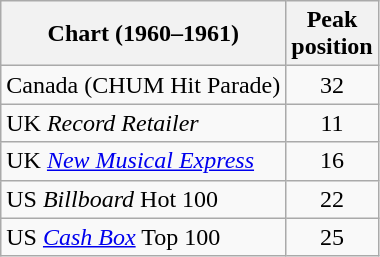<table class="wikitable sortable">
<tr>
<th>Chart (1960–1961)</th>
<th>Peak<br>position</th>
</tr>
<tr>
<td>Canada (CHUM Hit Parade)</td>
<td align="center">32</td>
</tr>
<tr>
<td>UK <em>Record Retailer</em></td>
<td align="center">11</td>
</tr>
<tr>
<td>UK <em><a href='#'>New Musical Express</a></em></td>
<td align="center">16</td>
</tr>
<tr>
<td>US <em>Billboard</em> Hot 100</td>
<td align="center">22</td>
</tr>
<tr>
<td>US <em><a href='#'>Cash Box</a></em> Top 100</td>
<td align="center">25</td>
</tr>
</table>
